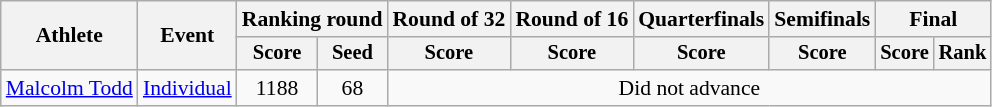<table class="wikitable" style="font-size:90%">
<tr>
<th rowspan="2">Athlete</th>
<th rowspan="2">Event</th>
<th colspan="2">Ranking round</th>
<th colspan="1">Round of 32</th>
<th colspan="1">Round of 16</th>
<th colspan="1">Quarterfinals</th>
<th colspan="1">Semifinals</th>
<th colspan="2">Final</th>
</tr>
<tr style="font-size:95%">
<th>Score</th>
<th>Seed</th>
<th>Score</th>
<th>Score</th>
<th>Score</th>
<th>Score</th>
<th>Score</th>
<th>Rank</th>
</tr>
<tr align=center>
<td align=left><a href='#'>Malcolm Todd</a></td>
<td align=left><a href='#'>Individual</a></td>
<td>1188</td>
<td>68</td>
<td colspan=7>Did not advance</td>
</tr>
</table>
